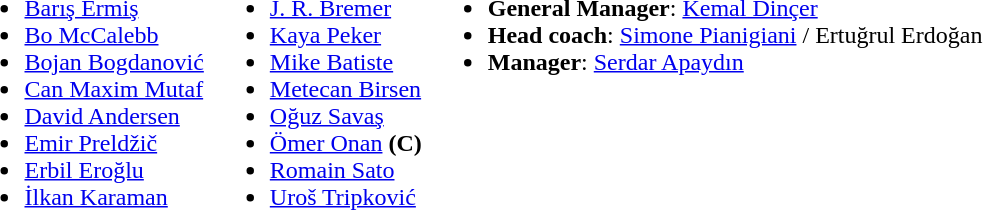<table>
<tr valign="top">
<td><br><ul><li> <a href='#'>Barış Ermiş</a></li><li>  <a href='#'>Bo McCalebb</a></li><li> <a href='#'>Bojan Bogdanović</a></li><li>  <a href='#'>Can Maxim Mutaf</a></li><li>  <a href='#'>David Andersen</a></li><li>   <a href='#'>Emir Preldžič</a></li><li> <a href='#'>Erbil Eroğlu</a></li><li> <a href='#'>İlkan Karaman</a></li></ul></td>
<td><br><ul><li>  <a href='#'>J. R. Bremer</a></li><li> <a href='#'>Kaya Peker</a></li><li> <a href='#'>Mike Batiste</a></li><li>  <a href='#'>Metecan Birsen</a></li><li> <a href='#'>Oğuz Savaş</a></li><li> <a href='#'>Ömer Onan</a> <strong>(C)</strong></li><li> <a href='#'>Romain Sato</a></li><li> <a href='#'>Uroš Tripković</a></li></ul></td>
<td><br><ul><li><strong>General Manager</strong>:  <a href='#'>Kemal Dinçer</a></li><li><strong>Head coach</strong>:  <a href='#'>Simone Pianigiani</a> /  Ertuğrul Erdoğan</li><li><strong>Manager</strong>:  <a href='#'>Serdar Apaydın</a></li></ul></td>
</tr>
</table>
